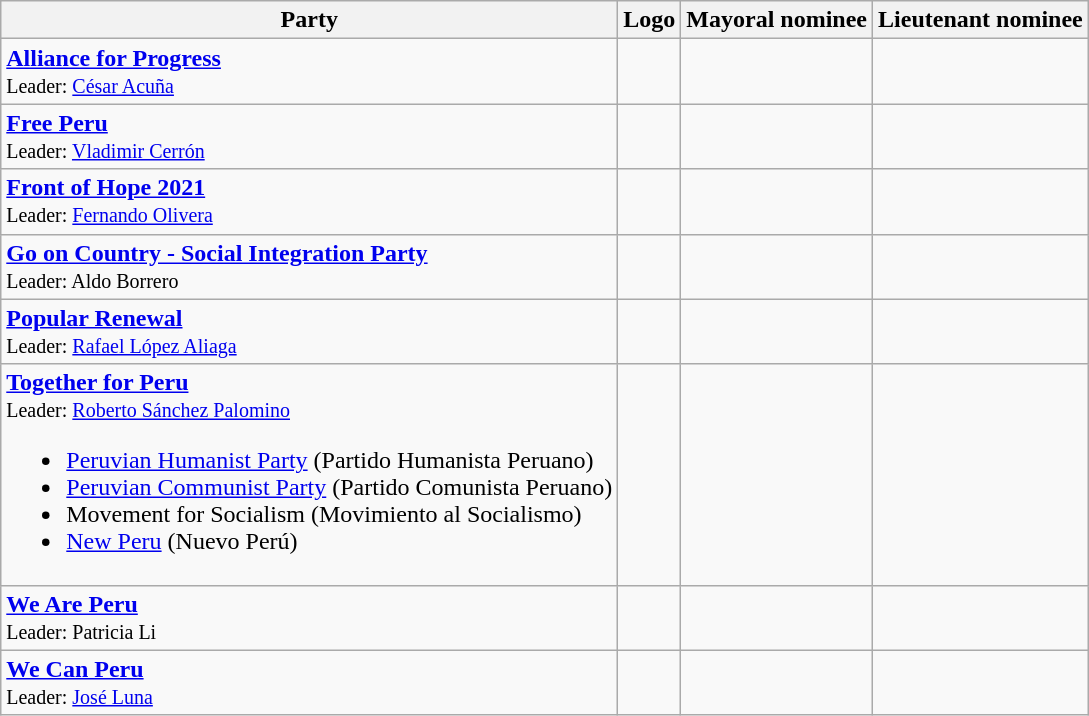<table class="wikitable">
<tr>
<th>Party</th>
<th>Logo</th>
<th>Mayoral nominee</th>
<th>Lieutenant nominee</th>
</tr>
<tr>
<td align=left valign=top><strong><a href='#'>Alliance for Progress</a></strong><br><small>Leader: <a href='#'>César Acuña</a></small></td>
<td></td>
<td></td>
<td></td>
</tr>
<tr>
<td align=left valign=top><strong><a href='#'>Free Peru</a></strong><br><small>Leader: <a href='#'>Vladimir Cerrón</a></small></td>
<td></td>
<td></td>
<td></td>
</tr>
<tr>
<td align=left valign=top><strong><a href='#'>Front of Hope 2021</a></strong><br><small>Leader: <a href='#'>Fernando Olivera</a></small></td>
<td></td>
<td></td>
<td></td>
</tr>
<tr>
<td align=left valign=top><strong><a href='#'>Go on Country - Social Integration Party</a></strong><br><small>Leader: Aldo Borrero</small></td>
<td></td>
<td></td>
<td></td>
</tr>
<tr>
<td align=left valign=top><strong><a href='#'>Popular Renewal</a></strong><br><small>Leader: <a href='#'>Rafael López Aliaga</a></small></td>
<td></td>
<td></td>
<td></td>
</tr>
<tr>
<td align=left valign=top><strong><a href='#'>Together for Peru</a></strong><br><small>Leader: <a href='#'>Roberto Sánchez Palomino</a></small><br><div><ul><li><a href='#'>Peruvian Humanist Party</a> (Partido Humanista Peruano)</li><li><a href='#'>Peruvian Communist Party</a> (Partido Comunista Peruano)</li><li>Movement for Socialism (Movimiento al Socialismo)</li><li><a href='#'>New Peru</a> (Nuevo Perú)</div></li></ul></td>
<td></td>
<td></td>
<td></td>
</tr>
<tr>
<td align=left valign=top><strong><a href='#'>We Are Peru</a></strong><br><small>Leader: Patricia Li</small></td>
<td></td>
<td></td>
<td></td>
</tr>
<tr>
<td align=left valign=top><strong><a href='#'>We Can Peru</a></strong><br><small>Leader: <a href='#'>José Luna</a></small></td>
<td></td>
<td></td>
<td></td>
</tr>
</table>
